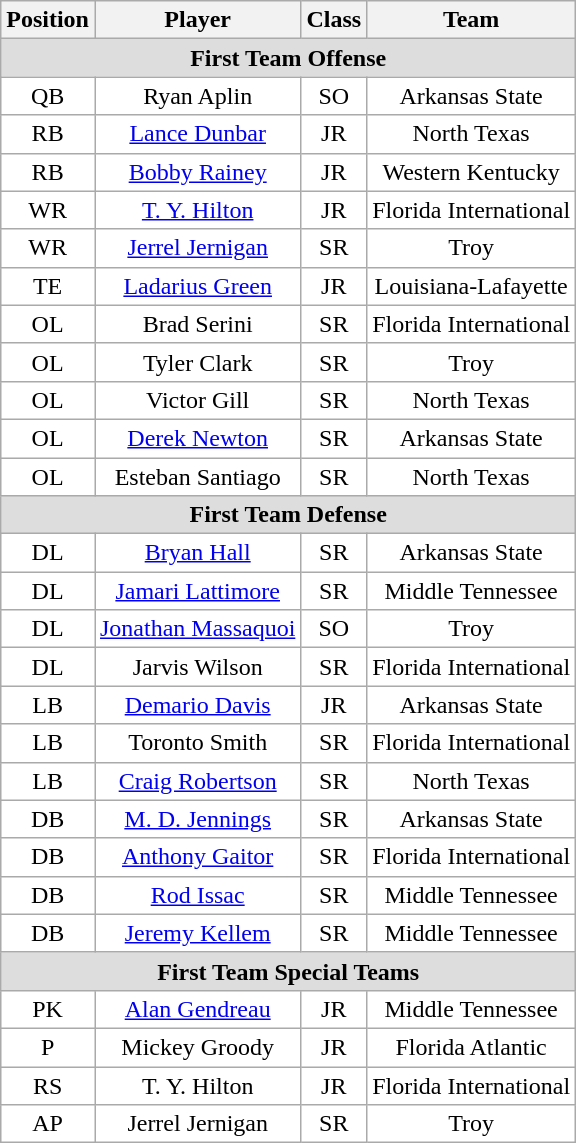<table class="wikitable sortable">
<tr>
<th>Position</th>
<th>Player</th>
<th>Class</th>
<th>Team</th>
</tr>
<tr>
<td colspan="4" style="text-align:center; background:#ddd;"><strong>First Team Offense </strong></td>
</tr>
<tr style="text-align:center;">
<td style="background:white">QB</td>
<td style="background:white">Ryan Aplin</td>
<td style="background:white">SO</td>
<td style="background:white">Arkansas State</td>
</tr>
<tr style="text-align:center;">
<td style="background:white">RB</td>
<td style="background:white"><a href='#'>Lance Dunbar</a></td>
<td style="background:white">JR</td>
<td style="background:white">North Texas</td>
</tr>
<tr style="text-align:center;">
<td style="background:white">RB</td>
<td style="background:white"><a href='#'>Bobby Rainey</a></td>
<td style="background:white">JR</td>
<td style="background:white">Western Kentucky</td>
</tr>
<tr style="text-align:center;">
<td style="background:white">WR</td>
<td style="background:white"><a href='#'>T. Y. Hilton</a></td>
<td style="background:white">JR</td>
<td style="background:white">Florida International</td>
</tr>
<tr style="text-align:center;">
<td style="background:white">WR</td>
<td style="background:white"><a href='#'>Jerrel Jernigan</a></td>
<td style="background:white">SR</td>
<td style="background:white">Troy</td>
</tr>
<tr style="text-align:center;">
<td style="background:white">TE</td>
<td style="background:white"><a href='#'>Ladarius Green</a></td>
<td style="background:white">JR</td>
<td style="background:white">Louisiana-Lafayette</td>
</tr>
<tr style="text-align:center;">
<td style="background:white">OL</td>
<td style="background:white">Brad Serini</td>
<td style="background:white">SR</td>
<td style="background:white">Florida International</td>
</tr>
<tr style="text-align:center;">
<td style="background:white">OL</td>
<td style="background:white">Tyler Clark</td>
<td style="background:white">SR</td>
<td style="background:white">Troy</td>
</tr>
<tr style="text-align:center;">
<td style="background:white">OL</td>
<td style="background:white">Victor Gill</td>
<td style="background:white">SR</td>
<td style="background:white">North Texas</td>
</tr>
<tr style="text-align:center;">
<td style="background:white">OL</td>
<td style="background:white"><a href='#'>Derek Newton</a></td>
<td style="background:white">SR</td>
<td style="background:white">Arkansas State</td>
</tr>
<tr style="text-align:center;">
<td style="background:white">OL</td>
<td style="background:white">Esteban Santiago</td>
<td style="background:white">SR</td>
<td style="background:white">North Texas</td>
</tr>
<tr>
<td colspan="4" style="text-align:center; background:#ddd;"><strong>First Team Defense</strong></td>
</tr>
<tr style="text-align:center;">
<td style="background:white">DL</td>
<td style="background:white"><a href='#'>Bryan Hall</a></td>
<td style="background:white">SR</td>
<td style="background:white">Arkansas State</td>
</tr>
<tr style="text-align:center;">
<td style="background:white">DL</td>
<td style="background:white"><a href='#'>Jamari Lattimore</a></td>
<td style="background:white">SR</td>
<td style="background:white">Middle Tennessee</td>
</tr>
<tr style="text-align:center;">
<td style="background:white">DL</td>
<td style="background:white"><a href='#'>Jonathan Massaquoi</a></td>
<td style="background:white">SO</td>
<td style="background:white">Troy</td>
</tr>
<tr style="text-align:center;">
<td style="background:white">DL</td>
<td style="background:white">Jarvis Wilson</td>
<td style="background:white">SR</td>
<td style="background:white">Florida International</td>
</tr>
<tr style="text-align:center;">
<td style="background:white">LB</td>
<td style="background:white"><a href='#'>Demario Davis</a></td>
<td style="background:white">JR</td>
<td style="background:white">Arkansas State</td>
</tr>
<tr style="text-align:center;">
<td style="background:white">LB</td>
<td style="background:white">Toronto Smith</td>
<td style="background:white">SR</td>
<td style="background:white">Florida International</td>
</tr>
<tr style="text-align:center;">
<td style="background:white">LB</td>
<td style="background:white"><a href='#'>Craig Robertson</a></td>
<td style="background:white">SR</td>
<td style="background:white">North Texas</td>
</tr>
<tr style="text-align:center;">
<td style="background:white">DB</td>
<td style="background:white"><a href='#'>M. D. Jennings</a></td>
<td style="background:white">SR</td>
<td style="background:white">Arkansas State</td>
</tr>
<tr style="text-align:center;">
<td style="background:white">DB</td>
<td style="background:white"><a href='#'>Anthony Gaitor</a></td>
<td style="background:white">SR</td>
<td style="background:white">Florida International</td>
</tr>
<tr style="text-align:center;">
<td style="background:white">DB</td>
<td style="background:white"><a href='#'>Rod Issac</a></td>
<td style="background:white">SR</td>
<td style="background:white">Middle Tennessee</td>
</tr>
<tr style="text-align:center;">
<td style="background:white">DB</td>
<td style="background:white"><a href='#'>Jeremy Kellem</a></td>
<td style="background:white">SR</td>
<td style="background:white">Middle Tennessee</td>
</tr>
<tr>
<td colspan="4" style="text-align:center; background:#ddd;"><strong>First Team Special Teams</strong></td>
</tr>
<tr style="text-align:center;">
<td style="background:white">PK</td>
<td style="background:white"><a href='#'>Alan Gendreau</a></td>
<td style="background:white">JR</td>
<td style="background:white">Middle Tennessee</td>
</tr>
<tr style="text-align:center;">
<td style="background:white">P</td>
<td style="background:white">Mickey Groody</td>
<td style="background:white">JR</td>
<td style="background:white">Florida Atlantic</td>
</tr>
<tr style="text-align:center;">
<td style="background:white">RS</td>
<td style="background:white">T. Y. Hilton</td>
<td style="background:white">JR</td>
<td style="background:white">Florida International</td>
</tr>
<tr style="text-align:center;">
<td style="background:white">AP</td>
<td style="background:white">Jerrel Jernigan</td>
<td style="background:white">SR</td>
<td style="background:white">Troy</td>
</tr>
</table>
